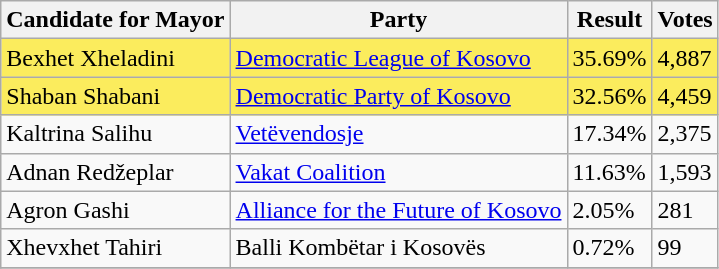<table class=wikitable>
<tr>
<th>Candidate for Mayor</th>
<th>Party</th>
<th>Result</th>
<th>Votes</th>
</tr>
<tr>
<td style="background:#FBEC5D;">Bexhet Xheladini</td>
<td style="background:#FBEC5D;"><a href='#'>Democratic League of Kosovo</a></td>
<td style="background:#FBEC5D;">35.69%</td>
<td style="background:#FBEC5D;">4,887</td>
</tr>
<tr>
<td style="background:#FBEC5D;">Shaban Shabani</td>
<td style="background:#FBEC5D;"><a href='#'>Democratic Party of Kosovo</a></td>
<td style="background:#FBEC5D;">32.56%</td>
<td style="background:#FBEC5D;">4,459</td>
</tr>
<tr>
<td>Kaltrina Salihu</td>
<td><a href='#'>Vetëvendosje</a></td>
<td>17.34%</td>
<td>2,375</td>
</tr>
<tr>
<td>Adnan Redžeplar</td>
<td><a href='#'>Vakat Coalition</a></td>
<td>11.63%</td>
<td>1,593</td>
</tr>
<tr>
<td>Agron Gashi</td>
<td><a href='#'>Alliance for the Future of Kosovo</a></td>
<td>2.05%</td>
<td>281</td>
</tr>
<tr>
<td>Xhevxhet Tahiri</td>
<td>Balli Kombëtar i Kosovës</td>
<td>0.72%</td>
<td>99</td>
</tr>
<tr>
</tr>
</table>
